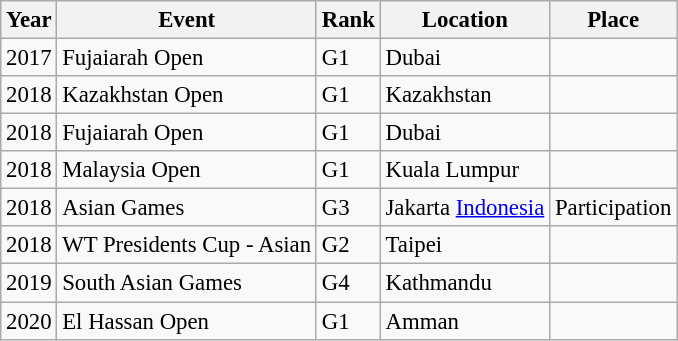<table class="wikitable sortable" style="font-size: 95%;">
<tr>
<th>Year</th>
<th>Event</th>
<th>Rank</th>
<th>Location</th>
<th>Place</th>
</tr>
<tr>
<td>2017</td>
<td>Fujaiarah Open</td>
<td>G1</td>
<td>Dubai </td>
<td></td>
</tr>
<tr>
<td>2018</td>
<td>Kazakhstan Open</td>
<td>G1</td>
<td>Kazakhstan </td>
<td></td>
</tr>
<tr>
<td>2018</td>
<td>Fujaiarah Open</td>
<td>G1</td>
<td>Dubai </td>
<td></td>
</tr>
<tr>
<td>2018</td>
<td>Malaysia Open</td>
<td>G1</td>
<td>Kuala Lumpur </td>
<td></td>
</tr>
<tr>
<td>2018</td>
<td>Asian Games</td>
<td>G3</td>
<td>Jakarta  <a href='#'>Indonesia</a></td>
<td>Participation</td>
</tr>
<tr>
<td>2018</td>
<td>WT Presidents Cup - Asian</td>
<td>G2</td>
<td>Taipei </td>
<td></td>
</tr>
<tr>
<td>2019</td>
<td>South Asian Games</td>
<td>G4</td>
<td>Kathmandu </td>
<td></td>
</tr>
<tr>
<td>2020</td>
<td>El Hassan Open</td>
<td>G1</td>
<td>Amman</td>
<td></td>
</tr>
</table>
